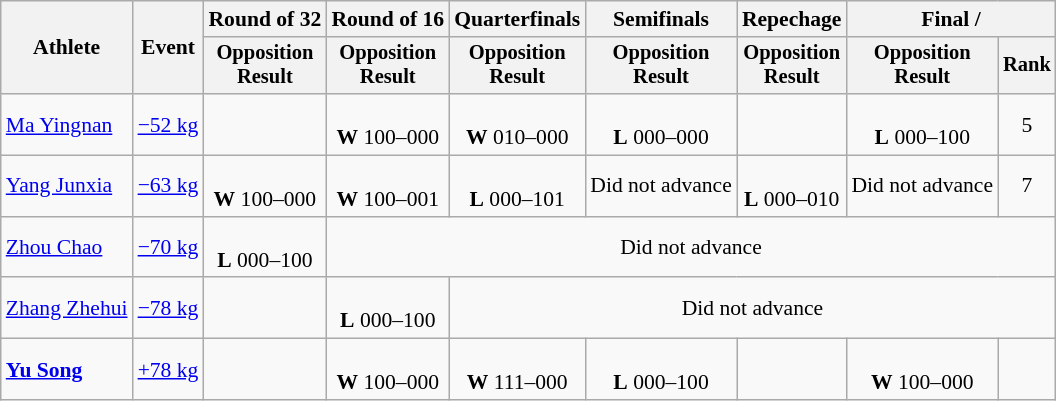<table class="wikitable" style="font-size:90%">
<tr>
<th rowspan="2">Athlete</th>
<th rowspan="2">Event</th>
<th>Round of 32</th>
<th>Round of 16</th>
<th>Quarterfinals</th>
<th>Semifinals</th>
<th>Repechage</th>
<th colspan=2>Final / </th>
</tr>
<tr style="font-size:95%">
<th>Opposition<br>Result</th>
<th>Opposition<br>Result</th>
<th>Opposition<br>Result</th>
<th>Opposition<br>Result</th>
<th>Opposition<br>Result</th>
<th>Opposition<br>Result</th>
<th>Rank</th>
</tr>
<tr align=center>
<td align=left><a href='#'>Ma Yingnan</a></td>
<td align=left><a href='#'>−52 kg</a></td>
<td></td>
<td><br><strong>W</strong> 100–000</td>
<td><br><strong>W</strong> 010–000</td>
<td><br><strong>L</strong> 000–000 </td>
<td></td>
<td><br><strong>L</strong> 000–100</td>
<td>5</td>
</tr>
<tr align=center>
<td align=left><a href='#'>Yang Junxia</a></td>
<td align=left><a href='#'>−63 kg</a></td>
<td><br><strong>W</strong> 100–000</td>
<td><br><strong>W</strong> 100–001</td>
<td><br><strong>L</strong> 000–101</td>
<td>Did not advance</td>
<td><br><strong>L</strong> 000–010</td>
<td>Did not advance</td>
<td>7</td>
</tr>
<tr align=center>
<td align=left><a href='#'>Zhou Chao</a></td>
<td align=left><a href='#'>−70 kg</a></td>
<td><br><strong>L</strong> 000–100</td>
<td colspan=6>Did not advance</td>
</tr>
<tr align=center>
<td align=left><a href='#'>Zhang Zhehui</a></td>
<td align=left><a href='#'>−78 kg</a></td>
<td></td>
<td><br><strong>L</strong> 000–100</td>
<td colspan=5>Did not advance</td>
</tr>
<tr align=center>
<td align=left><strong><a href='#'>Yu Song</a></strong></td>
<td align=left><a href='#'>+78 kg</a></td>
<td></td>
<td><br><strong>W</strong> 100–000</td>
<td><br><strong>W</strong> 111–000</td>
<td><br><strong>L</strong> 000–100</td>
<td></td>
<td><br><strong>W</strong> 100–000</td>
<td></td>
</tr>
</table>
